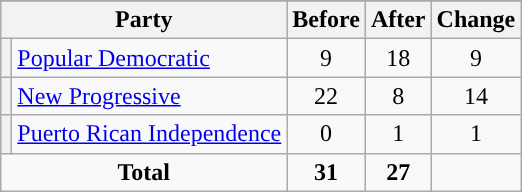<table class="wikitable" style="text-align:center;">
<tr>
</tr>
<tr>
<th colspan=2>Party</th>
<th>Before</th>
<th>After</th>
<th>Change</th>
</tr>
<tr>
<th style="background-color:"></th>
<td style="text-align:left;"><a href='#'>Popular Democratic</a></td>
<td>9</td>
<td>18</td>
<td> 9</td>
</tr>
<tr>
<th style="background-color:"></th>
<td style="text-align:left;"><a href='#'>New Progressive</a></td>
<td>22</td>
<td>8</td>
<td> 14</td>
</tr>
<tr>
<th style="background-color:"></th>
<td style="text-align:left;"><a href='#'>Puerto Rican Independence</a></td>
<td>0</td>
<td>1</td>
<td> 1</td>
</tr>
<tr>
<td colspan=2><strong>Total</strong></td>
<td><strong>31</strong></td>
<td><strong>27</strong></td>
<td></td>
</tr>
</table>
